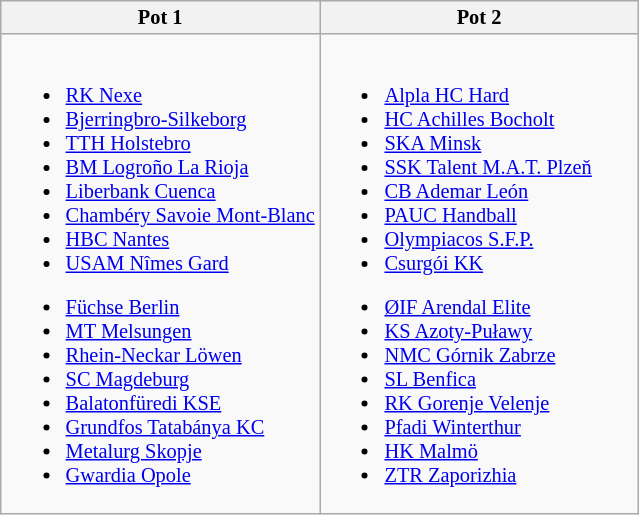<table class="wikitable" style="font-size:85%; white-space:nowrap;">
<tr>
<th width=50%>Pot 1</th>
<th width=50%>Pot 2</th>
</tr>
<tr>
<td><br>
<ul><li> <a href='#'>RK Nexe</a></li><li> <a href='#'>Bjerringbro-Silkeborg</a></li><li> <a href='#'>TTH Holstebro</a></li><li> <a href='#'>BM Logroño La Rioja</a></li><li> <a href='#'>Liberbank Cuenca</a></li><li> <a href='#'>Chambéry Savoie Mont-Blanc</a></li><li> <a href='#'>HBC Nantes</a></li><li> <a href='#'>USAM Nîmes Gard</a></li></ul><ul><li> <a href='#'>Füchse Berlin</a></li><li> <a href='#'>MT Melsungen</a></li><li> <a href='#'>Rhein-Neckar Löwen</a></li><li> <a href='#'>SC Magdeburg</a></li><li> <a href='#'>Balatonfüredi KSE</a></li><li> <a href='#'>Grundfos Tatabánya KC</a></li><li> <a href='#'>Metalurg Skopje</a></li><li> <a href='#'>Gwardia Opole</a></li></ul></td>
<td><br>
<ul><li> <a href='#'>Alpla HC Hard</a></li><li> <a href='#'>HC Achilles Bocholt</a></li><li> <a href='#'>SKA Minsk</a></li><li> <a href='#'>SSK Talent M.A.T. Plzeň</a></li><li> <a href='#'>CB Ademar León</a></li><li> <a href='#'>PAUC Handball</a></li><li> <a href='#'>Olympiacos S.F.P.</a></li><li> <a href='#'>Csurgói KK</a></li></ul><ul><li> <a href='#'>ØIF Arendal Elite</a></li><li> <a href='#'>KS Azoty-Puławy</a></li><li> <a href='#'>NMC Górnik Zabrze</a></li><li> <a href='#'>SL Benfica</a></li><li> <a href='#'>RK Gorenje Velenje</a></li><li> <a href='#'>Pfadi Winterthur</a></li><li> <a href='#'>HK Malmö</a></li><li> <a href='#'>ZTR Zaporizhia</a></li></ul></td>
</tr>
</table>
